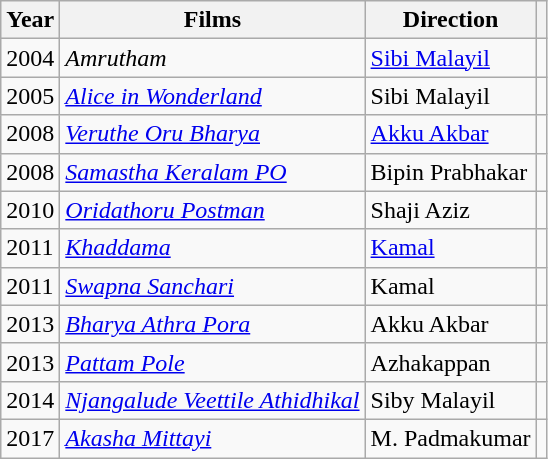<table class="wikitable sortable">
<tr>
<th>Year</th>
<th>Films</th>
<th>Direction</th>
<th></th>
</tr>
<tr>
<td>2004</td>
<td><em>Amrutham</em></td>
<td><a href='#'>Sibi Malayil</a></td>
<td></td>
</tr>
<tr>
<td>2005</td>
<td><em><a href='#'>Alice in Wonderland</a></em></td>
<td>Sibi Malayil</td>
<td></td>
</tr>
<tr>
<td>2008</td>
<td><em><a href='#'>Veruthe Oru Bharya</a></em></td>
<td><a href='#'>Akku Akbar</a></td>
<td></td>
</tr>
<tr>
<td>2008</td>
<td><em><a href='#'>Samastha Keralam PO</a></em></td>
<td>Bipin Prabhakar</td>
<td></td>
</tr>
<tr>
<td>2010</td>
<td><em><a href='#'>Oridathoru Postman</a></em></td>
<td>Shaji Aziz</td>
<td></td>
</tr>
<tr>
<td>2011</td>
<td><em><a href='#'>Khaddama</a></em></td>
<td><a href='#'>Kamal</a></td>
<td></td>
</tr>
<tr>
<td>2011</td>
<td><em><a href='#'>Swapna Sanchari</a></em></td>
<td>Kamal</td>
<td></td>
</tr>
<tr>
<td>2013</td>
<td><em><a href='#'>Bharya Athra Pora</a></em></td>
<td>Akku Akbar</td>
<td></td>
</tr>
<tr>
<td>2013</td>
<td><em><a href='#'>Pattam Pole</a></em></td>
<td>Azhakappan</td>
<td></td>
</tr>
<tr>
<td>2014</td>
<td><em><a href='#'>Njangalude Veettile Athidhikal</a></em></td>
<td>Siby Malayil</td>
<td></td>
</tr>
<tr>
<td>2017</td>
<td><em><a href='#'>Akasha Mittayi</a></em></td>
<td>M. Padmakumar</td>
<td></td>
</tr>
</table>
